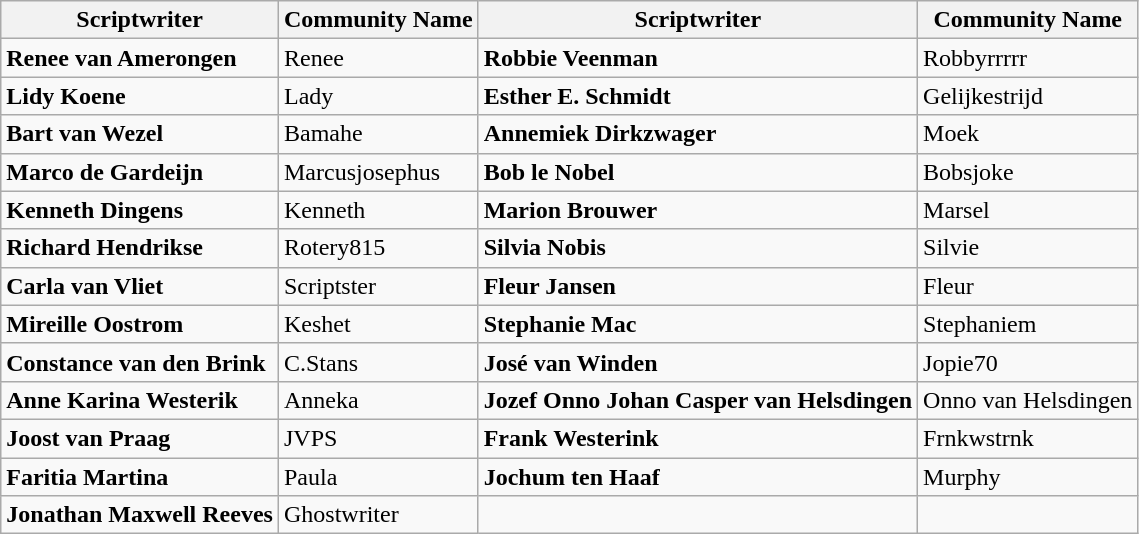<table class="wikitable">
<tr>
<th><strong>Scriptwriter</strong></th>
<th><strong>Community Name</strong></th>
<th><strong>Scriptwriter</strong></th>
<th><strong>Community Name</strong></th>
</tr>
<tr>
<td><strong>Renee van Amerongen</strong></td>
<td>Renee</td>
<td><strong>Robbie Veenman</strong></td>
<td>Robbyrrrrr</td>
</tr>
<tr>
<td><strong>Lidy Koene</strong></td>
<td>Lady</td>
<td><strong>Esther E. Schmidt</strong></td>
<td>Gelijkestrijd</td>
</tr>
<tr>
<td><strong>Bart van Wezel</strong></td>
<td>Bamahe</td>
<td><strong>Annemiek Dirkzwager</strong></td>
<td>Moek</td>
</tr>
<tr>
<td><strong>Marco de Gardeijn</strong></td>
<td>Marcusjosephus</td>
<td><strong>Bob le Nobel</strong></td>
<td>Bobsjoke</td>
</tr>
<tr>
<td><strong>Kenneth Dingens</strong></td>
<td>Kenneth</td>
<td><strong>Marion Brouwer</strong></td>
<td>Marsel</td>
</tr>
<tr>
<td><strong>Richard Hendrikse</strong></td>
<td>Rotery815</td>
<td><strong>Silvia Nobis</strong></td>
<td>Silvie</td>
</tr>
<tr>
<td><strong>Carla van Vliet</strong></td>
<td>Scriptster</td>
<td><strong>Fleur Jansen</strong></td>
<td>Fleur</td>
</tr>
<tr>
<td><strong>Mireille Oostrom</strong></td>
<td>Keshet</td>
<td><strong>Stephanie Mac</strong></td>
<td>Stephaniem</td>
</tr>
<tr>
<td><strong>Constance van den Brink</strong></td>
<td>C.Stans</td>
<td><strong>José van Winden</strong></td>
<td>Jopie70</td>
</tr>
<tr>
<td><strong>Anne Karina Westerik</strong></td>
<td>Anneka</td>
<td><strong>Jozef Onno Johan Casper van Helsdingen</strong></td>
<td>Onno van Helsdingen</td>
</tr>
<tr>
<td><strong>Joost van Praag</strong></td>
<td>JVPS</td>
<td><strong>Frank Westerink</strong></td>
<td>Frnkwstrnk</td>
</tr>
<tr>
<td><strong>Faritia Martina</strong></td>
<td>Paula</td>
<td><strong>Jochum ten Haaf</strong></td>
<td>Murphy</td>
</tr>
<tr>
<td><strong>Jonathan Maxwell Reeves</strong></td>
<td>Ghostwriter</td>
<td><strong> </strong></td>
<td></td>
</tr>
</table>
